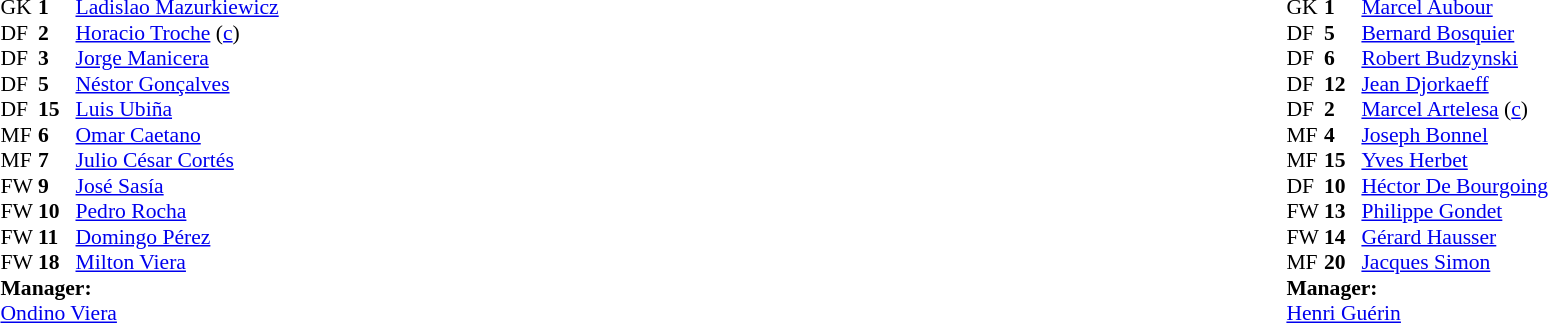<table width="100%">
<tr>
<td valign="top" width="50%"><br><table style="font-size: 90%" cellspacing="0" cellpadding="0">
<tr>
<th width="25"></th>
<th width="25"></th>
</tr>
<tr>
<td>GK</td>
<td><strong>1</strong></td>
<td><a href='#'>Ladislao Mazurkiewicz</a></td>
</tr>
<tr>
<td>DF</td>
<td><strong>2</strong></td>
<td><a href='#'>Horacio Troche</a> (<a href='#'>c</a>)</td>
</tr>
<tr>
<td>DF</td>
<td><strong>3</strong></td>
<td><a href='#'>Jorge Manicera</a></td>
</tr>
<tr>
<td>DF</td>
<td><strong>5</strong></td>
<td><a href='#'>Néstor Gonçalves</a></td>
</tr>
<tr>
<td>DF</td>
<td><strong>15</strong></td>
<td><a href='#'>Luis Ubiña</a></td>
</tr>
<tr>
<td>MF</td>
<td><strong>6</strong></td>
<td><a href='#'>Omar Caetano</a></td>
</tr>
<tr>
<td>MF</td>
<td><strong>7</strong></td>
<td><a href='#'>Julio César Cortés</a></td>
</tr>
<tr>
<td>FW</td>
<td><strong>9</strong></td>
<td><a href='#'>José Sasía</a></td>
</tr>
<tr>
<td>FW</td>
<td><strong>10</strong></td>
<td><a href='#'>Pedro Rocha</a></td>
</tr>
<tr>
<td>FW</td>
<td><strong>11</strong></td>
<td><a href='#'>Domingo Pérez</a></td>
</tr>
<tr>
<td>FW</td>
<td><strong>18</strong></td>
<td><a href='#'>Milton Viera</a></td>
</tr>
<tr>
<td colspan="3"><strong>Manager:</strong></td>
</tr>
<tr>
<td colspan="3"><a href='#'>Ondino Viera</a></td>
</tr>
</table>
</td>
<td valign="top" width="50%"><br><table style="font-size: 90%" cellspacing="0" cellpadding="0" align=center>
<tr>
<th width="25"></th>
<th width="25"></th>
</tr>
<tr>
<td>GK</td>
<td><strong>1</strong></td>
<td><a href='#'>Marcel Aubour</a></td>
</tr>
<tr>
<td>DF</td>
<td><strong>5</strong></td>
<td><a href='#'>Bernard Bosquier</a></td>
</tr>
<tr>
<td>DF</td>
<td><strong>6</strong></td>
<td><a href='#'>Robert Budzynski</a></td>
</tr>
<tr>
<td>DF</td>
<td><strong>12</strong></td>
<td><a href='#'>Jean Djorkaeff</a></td>
</tr>
<tr>
<td>DF</td>
<td><strong>2</strong></td>
<td><a href='#'>Marcel Artelesa</a> (<a href='#'>c</a>)</td>
</tr>
<tr>
<td>MF</td>
<td><strong>4</strong></td>
<td><a href='#'>Joseph Bonnel</a></td>
</tr>
<tr>
<td>MF</td>
<td><strong>15</strong></td>
<td><a href='#'>Yves Herbet</a></td>
</tr>
<tr>
<td>DF</td>
<td><strong>10</strong></td>
<td><a href='#'>Héctor De Bourgoing</a></td>
</tr>
<tr>
<td>FW</td>
<td><strong>13</strong></td>
<td><a href='#'>Philippe Gondet</a></td>
</tr>
<tr>
<td>FW</td>
<td><strong>14</strong></td>
<td><a href='#'>Gérard Hausser</a></td>
</tr>
<tr>
<td>MF</td>
<td><strong>20</strong></td>
<td><a href='#'>Jacques Simon</a></td>
</tr>
<tr>
<td colspan="3"><strong>Manager:</strong></td>
</tr>
<tr>
<td colspan="3"><a href='#'>Henri Guérin</a></td>
</tr>
</table>
</td>
</tr>
</table>
